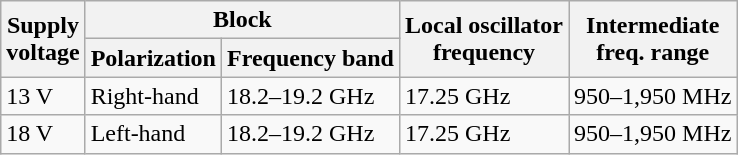<table class="wikitable">
<tr>
<th rowspan=2>Supply <br>voltage</th>
<th colspan=2>Block</th>
<th rowspan=2>Local oscillator <br>frequency</th>
<th rowspan=2>Intermediate <br>freq. range</th>
</tr>
<tr>
<th>Polarization</th>
<th>Frequency band</th>
</tr>
<tr>
<td>13 V</td>
<td>Right-hand</td>
<td>18.2–19.2 GHz</td>
<td>17.25 GHz</td>
<td>950–1,950 MHz</td>
</tr>
<tr>
<td>18 V</td>
<td>Left-hand</td>
<td>18.2–19.2 GHz</td>
<td>17.25 GHz</td>
<td>950–1,950 MHz</td>
</tr>
</table>
